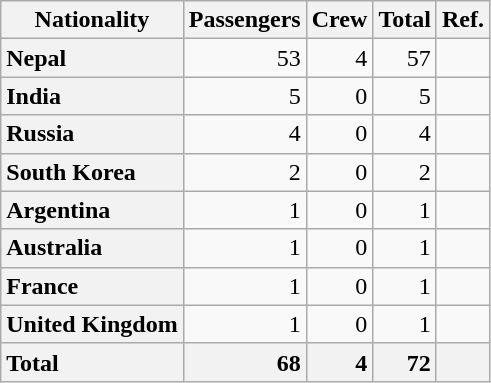<table class="wikitable sortable">
<tr>
<th scope="col">Nationality</th>
<th scope="col">Passengers</th>
<th scope="col">Crew</th>
<th scope="col">Total</th>
<th>Ref.</th>
</tr>
<tr>
<th scope="row" style="text-align:left;">Nepal</th>
<td style="text-align:right;">53</td>
<td style="text-align:right;">4</td>
<td style="text-align:right;">57</td>
<td></td>
</tr>
<tr>
<th scope="row" style="text-align:left;">India</th>
<td style="text-align:right;">5</td>
<td style="text-align:right;">0</td>
<td style="text-align:right;">5</td>
<td></td>
</tr>
<tr>
<th scope="row" style="text-align:left;">Russia</th>
<td style="text-align:right;">4</td>
<td style="text-align:right;">0</td>
<td style="text-align:right;">4</td>
<td></td>
</tr>
<tr>
<th scope="row" style="text-align:left;">South Korea</th>
<td style="text-align:right;">2</td>
<td style="text-align:right;">0</td>
<td style="text-align:right;">2</td>
<td></td>
</tr>
<tr>
<th scope="row" style="text-align:left;">Argentina</th>
<td style="text-align:right;">1</td>
<td style="text-align:right;">0</td>
<td style="text-align:right;">1</td>
<td></td>
</tr>
<tr>
<th scope="row" style="text-align:left;">Australia</th>
<td style="text-align:right;">1</td>
<td style="text-align:right;">0</td>
<td style="text-align:right;">1</td>
<td></td>
</tr>
<tr>
<th scope="row" style="text-align:left;">France</th>
<td style="text-align:right;">1</td>
<td style="text-align:right;">0</td>
<td style="text-align:right;">1</td>
<td></td>
</tr>
<tr>
<th scope="row" style="text-align:left;">United Kingdom</th>
<td style="text-align:right;">1</td>
<td style="text-align:right;">0</td>
<td style="text-align:right;">1</td>
<td></td>
</tr>
<tr>
<th style="text-align:left;">Total</th>
<th style="text-align:right;">68</th>
<th style="text-align:right;">4</th>
<th style="text-align:right;">72</th>
<th></th>
</tr>
</table>
